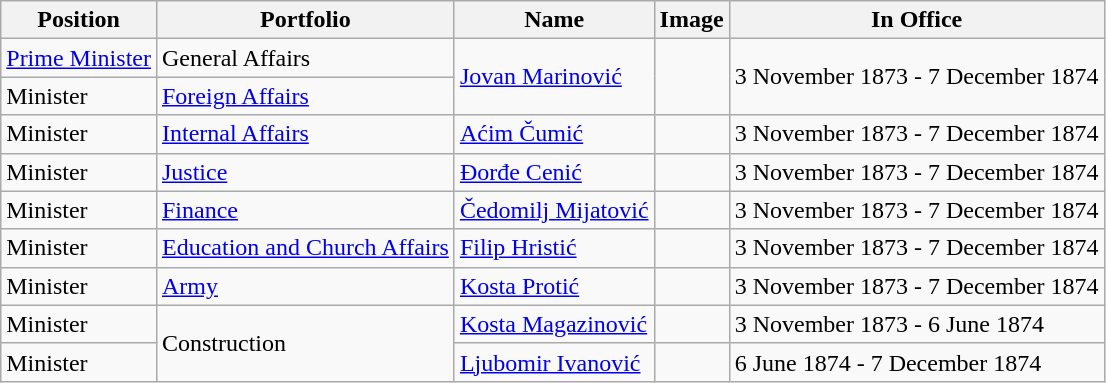<table class="wikitable">
<tr>
<th colspan="1" bgcolor="#EEEEEE">Position</th>
<th colspan="1" bgcolor="#EEEEEE">Portfolio</th>
<th colspan="1" bgcolor="#EEEEEE">Name</th>
<th colspan="1" bgcolor="#EEEEEE">Image</th>
<th colspan="1" bgcolor="#EEEEEE">In Office</th>
</tr>
<tr>
<td><a href='#'>Prime Minister</a></td>
<td>General Affairs</td>
<td rowspan="2"><a href='#'>Jovan Marinović</a></td>
<td rowspan="2"></td>
<td rowspan="2">3 November 1873 - 7 December 1874</td>
</tr>
<tr>
<td>Minister</td>
<td><a href='#'>Foreign Affairs</a></td>
</tr>
<tr>
<td>Minister</td>
<td><a href='#'>Internal Affairs</a></td>
<td><a href='#'>Aćim Čumić</a></td>
<td></td>
<td>3 November 1873 - 7 December 1874</td>
</tr>
<tr>
<td>Minister</td>
<td><a href='#'>Justice</a></td>
<td><a href='#'>Đorđe Cenić</a></td>
<td></td>
<td>3 November 1873 - 7 December 1874</td>
</tr>
<tr>
<td>Minister</td>
<td><a href='#'>Finance</a></td>
<td><a href='#'>Čedomilj Mijatović</a></td>
<td></td>
<td>3 November 1873 - 7 December 1874</td>
</tr>
<tr>
<td>Minister</td>
<td><a href='#'>Education and Church Affairs</a></td>
<td><a href='#'>Filip Hristić</a></td>
<td></td>
<td>3 November 1873 - 7 December 1874</td>
</tr>
<tr>
<td>Minister</td>
<td><a href='#'>Army</a></td>
<td><a href='#'>Kosta Protić</a></td>
<td></td>
<td>3 November 1873 - 7 December 1874</td>
</tr>
<tr>
<td>Minister</td>
<td rowspan="2">Construction</td>
<td><a href='#'>Kosta Magazinović</a></td>
<td></td>
<td>3 November 1873 - 6 June 1874</td>
</tr>
<tr>
<td>Minister</td>
<td><a href='#'>Ljubomir Ivanović</a></td>
<td></td>
<td>6 June 1874 - 7 December 1874</td>
</tr>
</table>
